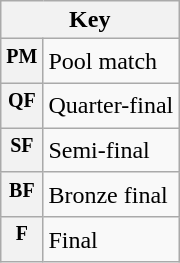<table class="wikitable plainrowheaders">
<tr>
<th colspan="2" scope="col">Key</th>
</tr>
<tr>
<th align="left" scope="row"><sup>PM</sup></th>
<td align="left">Pool match</td>
</tr>
<tr>
<th align="left" scope="row"><sup>QF</sup></th>
<td align="left">Quarter-final</td>
</tr>
<tr>
<th align="left" scope="row"><sup>SF</sup></th>
<td align="left">Semi-final</td>
</tr>
<tr>
<th align="left" scope="row"><sup>BF</sup></th>
<td align="left">Bronze final</td>
</tr>
<tr>
<th align="left" scope="row"><sup>F</sup></th>
<td align="left">Final</td>
</tr>
</table>
